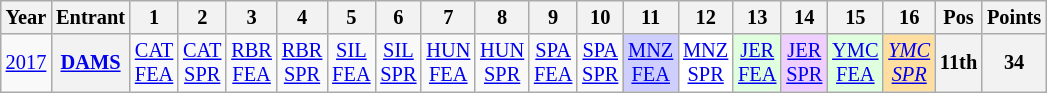<table class="wikitable" style="text-align:center; font-size:85%">
<tr>
<th>Year</th>
<th>Entrant</th>
<th>1</th>
<th>2</th>
<th>3</th>
<th>4</th>
<th>5</th>
<th>6</th>
<th>7</th>
<th>8</th>
<th>9</th>
<th>10</th>
<th>11</th>
<th>12</th>
<th>13</th>
<th>14</th>
<th>15</th>
<th>16</th>
<th>Pos</th>
<th>Points</th>
</tr>
<tr>
<td><a href='#'>2017</a></td>
<th nowrap><a href='#'>DAMS</a></th>
<td style="background:#;"><a href='#'>CAT<br>FEA</a></td>
<td style="background:#;"><a href='#'>CAT<br>SPR</a></td>
<td style="background:#;"><a href='#'>RBR<br>FEA</a></td>
<td style="background:#;"><a href='#'>RBR<br>SPR</a></td>
<td style="background:#;"><a href='#'>SIL<br>FEA</a></td>
<td style="background:#;"><a href='#'>SIL<br>SPR</a></td>
<td style="background:#;"><a href='#'>HUN<br>FEA</a></td>
<td style="background:#;"><a href='#'>HUN<br>SPR</a></td>
<td style="background:#;"><a href='#'>SPA<br>FEA</a></td>
<td style="background:#;"><a href='#'>SPA<br>SPR</a></td>
<td style="background:#CFCFFF;"><a href='#'>MNZ<br>FEA</a><br></td>
<td style="background:#FFFFFF;"><a href='#'>MNZ<br>SPR</a><br></td>
<td style="background:#DFFFDF;"><a href='#'>JER<br>FEA</a><br></td>
<td style="background:#EFCFFF;"><a href='#'>JER<br>SPR</a><br></td>
<td style="background:#DFFFDF;"><a href='#'>YMC<br>FEA</a><br></td>
<td style="background:#FFDF9F;"><em><a href='#'>YMC<br>SPR</a></em><br></td>
<th>11th</th>
<th>34</th>
</tr>
</table>
